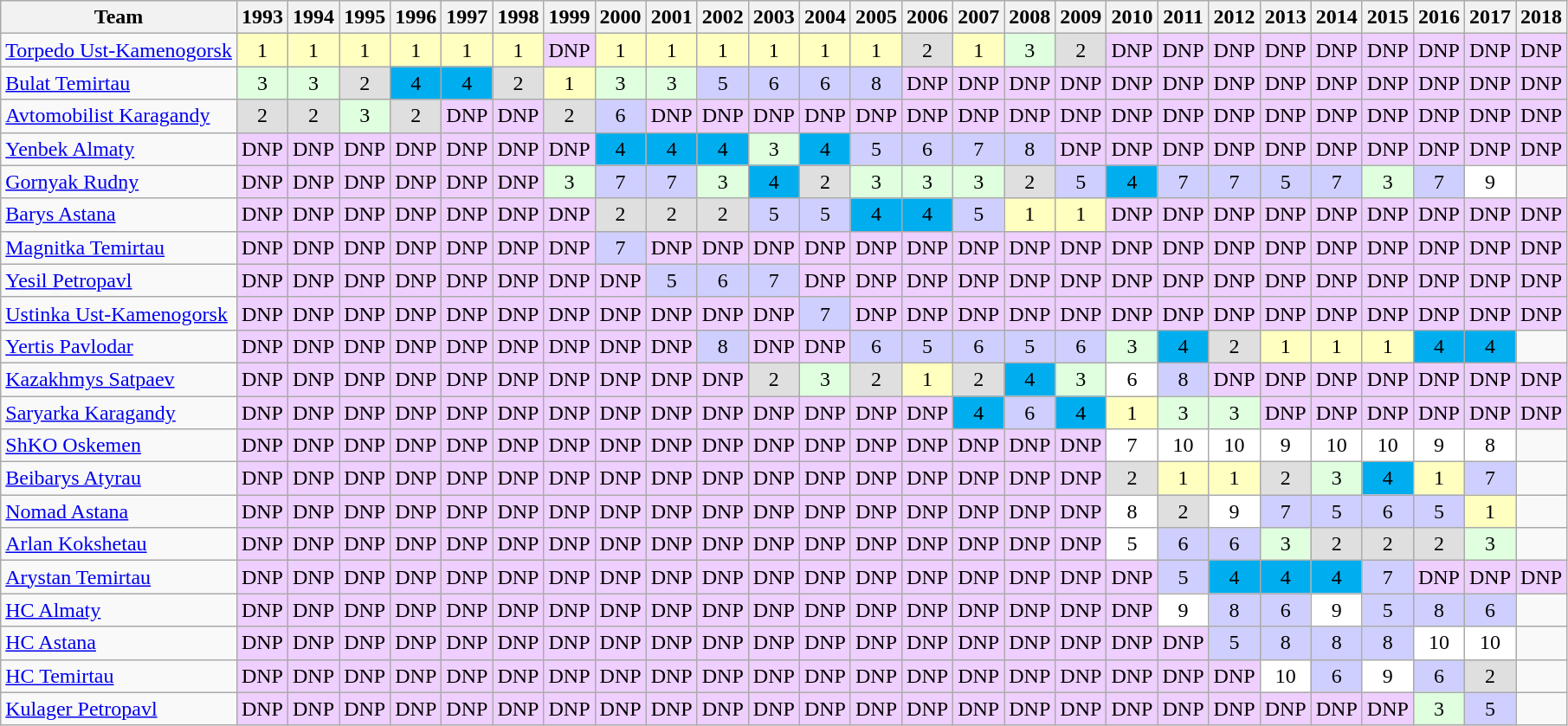<table class="wikitable" colspan="2">
<tr>
<th>Team</th>
<th>1993</th>
<th>1994</th>
<th>1995</th>
<th>1996</th>
<th>1997</th>
<th>1998</th>
<th>1999</th>
<th>2000</th>
<th>2001</th>
<th>2002</th>
<th>2003</th>
<th>2004</th>
<th>2005</th>
<th>2006</th>
<th>2007</th>
<th>2008</th>
<th>2009</th>
<th>2010</th>
<th>2011</th>
<th>2012</th>
<th>2013</th>
<th>2014</th>
<th>2015</th>
<th>2016</th>
<th>2017</th>
<th>2018</th>
</tr>
<tr align="center">
<td align="left"><a href='#'>Torpedo Ust-Kamenogorsk</a></td>
<td bgcolor="ffffbf">1</td>
<td bgcolor="ffffbf">1</td>
<td bgcolor="ffffbf">1</td>
<td bgcolor="ffffbf">1</td>
<td bgcolor="ffffbf">1</td>
<td bgcolor="ffffbf">1</td>
<td bgcolor="#efcfff">DNP</td>
<td bgcolor="ffffbf">1</td>
<td bgcolor="ffffbf">1</td>
<td bgcolor="ffffbf">1</td>
<td bgcolor="ffffbf">1</td>
<td bgcolor="ffffbf">1</td>
<td bgcolor="ffffbf">1</td>
<td bgcolor="#dfdfdf">2</td>
<td bgcolor="ffffbf">1</td>
<td bgcolor="#dfffdf">3</td>
<td bgcolor="#dfdfdf">2</td>
<td bgcolor="#efcfff">DNP</td>
<td bgcolor="#efcfff">DNP</td>
<td bgcolor="#efcfff">DNP</td>
<td bgcolor="#efcfff">DNP</td>
<td bgcolor="#efcfff">DNP</td>
<td bgcolor="#efcfff">DNP</td>
<td bgcolor="#efcfff">DNP</td>
<td bgcolor="#efcfff">DNP</td>
<td bgcolor="#efcfff">DNP</td>
</tr>
<tr align="center">
<td align="left"><a href='#'>Bulat Temirtau</a></td>
<td bgcolor="#dfffdf">3</td>
<td bgcolor="#dfffdf">3</td>
<td bgcolor="#dfdfdf">2</td>
<td bgcolor="#00aeef">4</td>
<td bgcolor="#00aeef">4</td>
<td bgcolor="#dfdfdf">2</td>
<td bgcolor="ffffbf">1</td>
<td bgcolor="#dfffdf">3</td>
<td bgcolor="#dfffdf">3</td>
<td bgcolor="#cfcfff">5</td>
<td bgcolor="#cfcfff">6</td>
<td bgcolor="#cfcfff">6</td>
<td bgcolor="#cfcfff">8</td>
<td bgcolor="#efcfff">DNP</td>
<td bgcolor="#efcfff">DNP</td>
<td bgcolor="#efcfff">DNP</td>
<td bgcolor="#efcfff">DNP</td>
<td bgcolor="#efcfff">DNP</td>
<td bgcolor="#efcfff">DNP</td>
<td bgcolor="#efcfff">DNP</td>
<td bgcolor="#efcfff">DNP</td>
<td bgcolor="#efcfff">DNP</td>
<td bgcolor="#efcfff">DNP</td>
<td bgcolor="#efcfff">DNP</td>
<td bgcolor="#efcfff">DNP</td>
<td bgcolor="#efcfff">DNP</td>
</tr>
<tr align="center">
<td align="left"><a href='#'>Avtomobilist Karagandy</a></td>
<td bgcolor="#dfdfdf">2</td>
<td bgcolor="#dfdfdf">2</td>
<td bgcolor="#dfffdf">3</td>
<td bgcolor="#dfdfdf">2</td>
<td bgcolor="#efcfff">DNP</td>
<td bgcolor="#efcfff">DNP</td>
<td bgcolor="#dfdfdf">2</td>
<td bgcolor="#cfcfff">6</td>
<td bgcolor="#efcfff">DNP</td>
<td bgcolor="#efcfff">DNP</td>
<td bgcolor="#efcfff">DNP</td>
<td bgcolor="#efcfff">DNP</td>
<td bgcolor="#efcfff">DNP</td>
<td bgcolor="#efcfff">DNP</td>
<td bgcolor="#efcfff">DNP</td>
<td bgcolor="#efcfff">DNP</td>
<td bgcolor="#efcfff">DNP</td>
<td bgcolor="#efcfff">DNP</td>
<td bgcolor="#efcfff">DNP</td>
<td bgcolor="#efcfff">DNP</td>
<td bgcolor="#efcfff">DNP</td>
<td bgcolor="#efcfff">DNP</td>
<td bgcolor="#efcfff">DNP</td>
<td bgcolor="#efcfff">DNP</td>
<td bgcolor="#efcfff">DNP</td>
<td bgcolor="#efcfff">DNP</td>
</tr>
<tr align="center">
<td align="left"><a href='#'>Yenbek Almaty</a></td>
<td bgcolor="#efcfff">DNP</td>
<td bgcolor="#efcfff">DNP</td>
<td bgcolor="#efcfff">DNP</td>
<td bgcolor="#efcfff">DNP</td>
<td bgcolor="#efcfff">DNP</td>
<td bgcolor="#efcfff">DNP</td>
<td bgcolor="#efcfff">DNP</td>
<td bgcolor="#00aeef">4</td>
<td bgcolor="#00aeef">4</td>
<td bgcolor="#00aeef">4</td>
<td bgcolor="#dfffdf">3</td>
<td bgcolor="#00aeef">4</td>
<td bgcolor="#cfcfff">5</td>
<td bgcolor="#cfcfff">6</td>
<td bgcolor="#cfcfff">7</td>
<td bgcolor="#cfcfff">8</td>
<td bgcolor="#efcfff">DNP</td>
<td bgcolor="#efcfff">DNP</td>
<td bgcolor="#efcfff">DNP</td>
<td bgcolor="#efcfff">DNP</td>
<td bgcolor="#efcfff">DNP</td>
<td bgcolor="#efcfff">DNP</td>
<td bgcolor="#efcfff">DNP</td>
<td bgcolor="#efcfff">DNP</td>
<td bgcolor="#efcfff">DNP</td>
<td bgcolor="#efcfff">DNP</td>
</tr>
<tr align="center">
<td align="left"><a href='#'>Gornyak Rudny</a></td>
<td bgcolor="#efcfff">DNP</td>
<td bgcolor="#efcfff">DNP</td>
<td bgcolor="#efcfff">DNP</td>
<td bgcolor="#efcfff">DNP</td>
<td bgcolor="#efcfff">DNP</td>
<td bgcolor="#efcfff">DNP</td>
<td bgcolor="#dfffdf">3</td>
<td bgcolor="#cfcfff">7</td>
<td bgcolor="#cfcfff">7</td>
<td bgcolor="#dfffdf">3</td>
<td bgcolor="#00aeef">4</td>
<td bgcolor="#dfdfdf">2</td>
<td bgcolor="#dfffdf">3</td>
<td bgcolor="#dfffdf">3</td>
<td bgcolor="#dfffdf">3</td>
<td bgcolor="#dfdfdf">2</td>
<td bgcolor="#cfcfff">5</td>
<td bgcolor="#00aeef">4</td>
<td bgcolor="#cfcfff">7</td>
<td bgcolor="#cfcfff">7</td>
<td bgcolor="#cfcfff">5</td>
<td bgcolor="#cfcfff">7</td>
<td bgcolor="#dfffdf">3</td>
<td bgcolor="#cfcfff">7</td>
<td bgcolor="#ffffff">9</td>
<td></td>
</tr>
<tr align="center">
<td align="left"><a href='#'>Barys Astana</a></td>
<td bgcolor="#efcfff">DNP</td>
<td bgcolor="#efcfff">DNP</td>
<td bgcolor="#efcfff">DNP</td>
<td bgcolor="#efcfff">DNP</td>
<td bgcolor="#efcfff">DNP</td>
<td bgcolor="#efcfff">DNP</td>
<td bgcolor="#efcfff">DNP</td>
<td bgcolor="#dfdfdf">2</td>
<td bgcolor="#dfdfdf">2</td>
<td bgcolor="#dfdfdf">2</td>
<td bgcolor="#cfcfff">5</td>
<td bgcolor="#cfcfff">5</td>
<td bgcolor="#00aeef">4</td>
<td bgcolor="#00aeef">4</td>
<td bgcolor="#cfcfff">5</td>
<td bgcolor="ffffbf">1</td>
<td bgcolor="ffffbf">1</td>
<td bgcolor="#efcfff">DNP</td>
<td bgcolor="#efcfff">DNP</td>
<td bgcolor="#efcfff">DNP</td>
<td bgcolor="#efcfff">DNP</td>
<td bgcolor="#efcfff">DNP</td>
<td bgcolor="#efcfff">DNP</td>
<td bgcolor="#efcfff">DNP</td>
<td bgcolor="#efcfff">DNP</td>
<td bgcolor="#efcfff">DNP</td>
</tr>
<tr align="center">
<td align="left"><a href='#'>Magnitka Temirtau</a></td>
<td bgcolor="#efcfff">DNP</td>
<td bgcolor="#efcfff">DNP</td>
<td bgcolor="#efcfff">DNP</td>
<td bgcolor="#efcfff">DNP</td>
<td bgcolor="#efcfff">DNP</td>
<td bgcolor="#efcfff">DNP</td>
<td bgcolor="#efcfff">DNP</td>
<td bgcolor="#cfcfff">7</td>
<td bgcolor="#efcfff">DNP</td>
<td bgcolor="#efcfff">DNP</td>
<td bgcolor="#efcfff">DNP</td>
<td bgcolor="#efcfff">DNP</td>
<td bgcolor="#efcfff">DNP</td>
<td bgcolor="#efcfff">DNP</td>
<td bgcolor="#efcfff">DNP</td>
<td bgcolor="#efcfff">DNP</td>
<td bgcolor="#efcfff">DNP</td>
<td bgcolor="#efcfff">DNP</td>
<td bgcolor="#efcfff">DNP</td>
<td bgcolor="#efcfff">DNP</td>
<td bgcolor="#efcfff">DNP</td>
<td bgcolor="#efcfff">DNP</td>
<td bgcolor="#efcfff">DNP</td>
<td bgcolor="#efcfff">DNP</td>
<td bgcolor="#efcfff">DNP</td>
<td bgcolor="#efcfff">DNP</td>
</tr>
<tr align="center">
<td align="left"><a href='#'>Yesil Petropavl</a></td>
<td bgcolor="#efcfff">DNP</td>
<td bgcolor="#efcfff">DNP</td>
<td bgcolor="#efcfff">DNP</td>
<td bgcolor="#efcfff">DNP</td>
<td bgcolor="#efcfff">DNP</td>
<td bgcolor="#efcfff">DNP</td>
<td bgcolor="#efcfff">DNP</td>
<td bgcolor="#efcfff">DNP</td>
<td bgcolor="#cfcfff">5</td>
<td bgcolor="#cfcfff">6</td>
<td bgcolor="#cfcfff">7</td>
<td bgcolor="#efcfff">DNP</td>
<td bgcolor="#efcfff">DNP</td>
<td bgcolor="#efcfff">DNP</td>
<td bgcolor="#efcfff">DNP</td>
<td bgcolor="#efcfff">DNP</td>
<td bgcolor="#efcfff">DNP</td>
<td bgcolor="#efcfff">DNP</td>
<td bgcolor="#efcfff">DNP</td>
<td bgcolor="#efcfff">DNP</td>
<td bgcolor="#efcfff">DNP</td>
<td bgcolor="#efcfff">DNP</td>
<td bgcolor="#efcfff">DNP</td>
<td bgcolor="#efcfff">DNP</td>
<td bgcolor="#efcfff">DNP</td>
<td bgcolor="#efcfff">DNP</td>
</tr>
<tr align="center">
<td align="left"><a href='#'>Ustinka Ust-Kamenogorsk</a></td>
<td bgcolor="#efcfff">DNP</td>
<td bgcolor="#efcfff">DNP</td>
<td bgcolor="#efcfff">DNP</td>
<td bgcolor="#efcfff">DNP</td>
<td bgcolor="#efcfff">DNP</td>
<td bgcolor="#efcfff">DNP</td>
<td bgcolor="#efcfff">DNP</td>
<td bgcolor="#efcfff">DNP</td>
<td bgcolor="#efcfff">DNP</td>
<td bgcolor="#efcfff">DNP</td>
<td bgcolor="#efcfff">DNP</td>
<td bgcolor="#cfcfff">7</td>
<td bgcolor="#efcfff">DNP</td>
<td bgcolor="#efcfff">DNP</td>
<td bgcolor="#efcfff">DNP</td>
<td bgcolor="#efcfff">DNP</td>
<td bgcolor="#efcfff">DNP</td>
<td bgcolor="#efcfff">DNP</td>
<td bgcolor="#efcfff">DNP</td>
<td bgcolor="#efcfff">DNP</td>
<td bgcolor="#efcfff">DNP</td>
<td bgcolor="#efcfff">DNP</td>
<td bgcolor="#efcfff">DNP</td>
<td bgcolor="#efcfff">DNP</td>
<td bgcolor="#efcfff">DNP</td>
<td bgcolor="#efcfff">DNP</td>
</tr>
<tr align="center">
<td align="left"><a href='#'>Yertis Pavlodar</a></td>
<td bgcolor="#efcfff">DNP</td>
<td bgcolor="#efcfff">DNP</td>
<td bgcolor="#efcfff">DNP</td>
<td bgcolor="#efcfff">DNP</td>
<td bgcolor="#efcfff">DNP</td>
<td bgcolor="#efcfff">DNP</td>
<td bgcolor="#efcfff">DNP</td>
<td bgcolor="#efcfff">DNP</td>
<td bgcolor="#efcfff">DNP</td>
<td bgcolor="#cfcfff">8</td>
<td bgcolor="#efcfff">DNP</td>
<td bgcolor="#efcfff">DNP</td>
<td bgcolor="#cfcfff">6</td>
<td bgcolor="#cfcfff">5</td>
<td bgcolor="#cfcfff">6</td>
<td bgcolor="#cfcfff">5</td>
<td bgcolor="#cfcfff">6</td>
<td bgcolor="#dfffdf">3</td>
<td bgcolor="#00aeef">4</td>
<td bgcolor="#dfdfdf">2</td>
<td bgcolor="ffffbf">1</td>
<td bgcolor="ffffbf">1</td>
<td bgcolor="ffffbf">1</td>
<td bgcolor="#00aeef">4</td>
<td bgcolor="#00aeef">4</td>
<td></td>
</tr>
<tr align="center">
<td align="left"><a href='#'>Kazakhmys Satpaev</a></td>
<td bgcolor="#efcfff">DNP</td>
<td bgcolor="#efcfff">DNP</td>
<td bgcolor="#efcfff">DNP</td>
<td bgcolor="#efcfff">DNP</td>
<td bgcolor="#efcfff">DNP</td>
<td bgcolor="#efcfff">DNP</td>
<td bgcolor="#efcfff">DNP</td>
<td bgcolor="#efcfff">DNP</td>
<td bgcolor="#efcfff">DNP</td>
<td bgcolor="#efcfff">DNP</td>
<td bgcolor="#dfdfdf">2</td>
<td bgcolor="#dfffdf">3</td>
<td bgcolor="#dfdfdf">2</td>
<td bgcolor="ffffbf">1</td>
<td bgcolor="#dfdfdf">2</td>
<td bgcolor="#00aeef">4</td>
<td bgcolor="#dfffdf">3</td>
<td bgcolor="#ffffff">6</td>
<td bgcolor="#cfcfff">8</td>
<td bgcolor="#efcfff">DNP</td>
<td bgcolor="#efcfff">DNP</td>
<td bgcolor="#efcfff">DNP</td>
<td bgcolor="#efcfff">DNP</td>
<td bgcolor="#efcfff">DNP</td>
<td bgcolor="#efcfff">DNP</td>
<td bgcolor="#efcfff">DNP</td>
</tr>
<tr align="center">
<td align="left"><a href='#'>Saryarka Karagandy</a></td>
<td bgcolor="#efcfff">DNP</td>
<td bgcolor="#efcfff">DNP</td>
<td bgcolor="#efcfff">DNP</td>
<td bgcolor="#efcfff">DNP</td>
<td bgcolor="#efcfff">DNP</td>
<td bgcolor="#efcfff">DNP</td>
<td bgcolor="#efcfff">DNP</td>
<td bgcolor="#efcfff">DNP</td>
<td bgcolor="#efcfff">DNP</td>
<td bgcolor="#efcfff">DNP</td>
<td bgcolor="#efcfff">DNP</td>
<td bgcolor="#efcfff">DNP</td>
<td bgcolor="#efcfff">DNP</td>
<td bgcolor="#efcfff">DNP</td>
<td bgcolor="#00aeef">4</td>
<td bgcolor="#cfcfff">6</td>
<td bgcolor="#00aeef">4</td>
<td bgcolor="ffffbf">1</td>
<td bgcolor="#dfffdf">3</td>
<td bgcolor="#dfffdf">3</td>
<td bgcolor="#efcfff">DNP</td>
<td bgcolor="#efcfff">DNP</td>
<td bgcolor="#efcfff">DNP</td>
<td bgcolor="#efcfff">DNP</td>
<td bgcolor="#efcfff">DNP</td>
<td bgcolor="#efcfff">DNP</td>
</tr>
<tr align="center">
<td align="left"><a href='#'>ShKO Oskemen</a></td>
<td bgcolor="#efcfff">DNP</td>
<td bgcolor="#efcfff">DNP</td>
<td bgcolor="#efcfff">DNP</td>
<td bgcolor="#efcfff">DNP</td>
<td bgcolor="#efcfff">DNP</td>
<td bgcolor="#efcfff">DNP</td>
<td bgcolor="#efcfff">DNP</td>
<td bgcolor="#efcfff">DNP</td>
<td bgcolor="#efcfff">DNP</td>
<td bgcolor="#efcfff">DNP</td>
<td bgcolor="#efcfff">DNP</td>
<td bgcolor="#efcfff">DNP</td>
<td bgcolor="#efcfff">DNP</td>
<td bgcolor="#efcfff">DNP</td>
<td bgcolor="#efcfff">DNP</td>
<td bgcolor="#efcfff">DNP</td>
<td bgcolor="#efcfff">DNP</td>
<td bgcolor="#ffffff">7</td>
<td bgcolor="#ffffff">10</td>
<td bgcolor="#ffffff">10</td>
<td bgcolor="#ffffff">9</td>
<td bgcolor="#ffffff">10</td>
<td bgcolor="#ffffff">10</td>
<td bgcolor="#ffffff">9</td>
<td bgcolor="#ffffff">8</td>
<td></td>
</tr>
<tr align="center">
<td align="left"><a href='#'>Beibarys Atyrau</a></td>
<td bgcolor="#efcfff">DNP</td>
<td bgcolor="#efcfff">DNP</td>
<td bgcolor="#efcfff">DNP</td>
<td bgcolor="#efcfff">DNP</td>
<td bgcolor="#efcfff">DNP</td>
<td bgcolor="#efcfff">DNP</td>
<td bgcolor="#efcfff">DNP</td>
<td bgcolor="#efcfff">DNP</td>
<td bgcolor="#efcfff">DNP</td>
<td bgcolor="#efcfff">DNP</td>
<td bgcolor="#efcfff">DNP</td>
<td bgcolor="#efcfff">DNP</td>
<td bgcolor="#efcfff">DNP</td>
<td bgcolor="#efcfff">DNP</td>
<td bgcolor="#efcfff">DNP</td>
<td bgcolor="#efcfff">DNP</td>
<td bgcolor="#efcfff">DNP</td>
<td bgcolor="#dfdfdf">2</td>
<td bgcolor="ffffbf">1</td>
<td bgcolor="ffffbf">1</td>
<td bgcolor="#dfdfdf">2</td>
<td bgcolor="#dfffdf">3</td>
<td bgcolor="#00aeef">4</td>
<td bgcolor="ffffbf">1</td>
<td bgcolor="#cfcfff">7</td>
<td></td>
</tr>
<tr align="center">
<td align="left"><a href='#'>Nomad Astana</a></td>
<td bgcolor="#efcfff">DNP</td>
<td bgcolor="#efcfff">DNP</td>
<td bgcolor="#efcfff">DNP</td>
<td bgcolor="#efcfff">DNP</td>
<td bgcolor="#efcfff">DNP</td>
<td bgcolor="#efcfff">DNP</td>
<td bgcolor="#efcfff">DNP</td>
<td bgcolor="#efcfff">DNP</td>
<td bgcolor="#efcfff">DNP</td>
<td bgcolor="#efcfff">DNP</td>
<td bgcolor="#efcfff">DNP</td>
<td bgcolor="#efcfff">DNP</td>
<td bgcolor="#efcfff">DNP</td>
<td bgcolor="#efcfff">DNP</td>
<td bgcolor="#efcfff">DNP</td>
<td bgcolor="#efcfff">DNP</td>
<td bgcolor="#efcfff">DNP</td>
<td bgcolor="#ffffff">8</td>
<td bgcolor="#dfdfdf">2</td>
<td bgcolor="#ffffff">9</td>
<td bgcolor="#cfcfff">7</td>
<td bgcolor="#cfcfff">5</td>
<td bgcolor="#cfcfff">6</td>
<td bgcolor="#cfcfff">5</td>
<td bgcolor="ffffbf">1</td>
<td></td>
</tr>
<tr align="center">
<td align="left"><a href='#'>Arlan Kokshetau</a></td>
<td bgcolor="#efcfff">DNP</td>
<td bgcolor="#efcfff">DNP</td>
<td bgcolor="#efcfff">DNP</td>
<td bgcolor="#efcfff">DNP</td>
<td bgcolor="#efcfff">DNP</td>
<td bgcolor="#efcfff">DNP</td>
<td bgcolor="#efcfff">DNP</td>
<td bgcolor="#efcfff">DNP</td>
<td bgcolor="#efcfff">DNP</td>
<td bgcolor="#efcfff">DNP</td>
<td bgcolor="#efcfff">DNP</td>
<td bgcolor="#efcfff">DNP</td>
<td bgcolor="#efcfff">DNP</td>
<td bgcolor="#efcfff">DNP</td>
<td bgcolor="#efcfff">DNP</td>
<td bgcolor="#efcfff">DNP</td>
<td bgcolor="#efcfff">DNP</td>
<td bgcolor="#ffffff">5</td>
<td bgcolor="#cfcfff">6</td>
<td bgcolor="#cfcfff">6</td>
<td bgcolor="#dfffdf">3</td>
<td bgcolor="#dfdfdf">2</td>
<td bgcolor="#dfdfdf">2</td>
<td bgcolor="#dfdfdf">2</td>
<td bgcolor="#dfffdf">3</td>
<td></td>
</tr>
<tr align="center">
<td align="left"><a href='#'>Arystan Temirtau</a></td>
<td bgcolor="#efcfff">DNP</td>
<td bgcolor="#efcfff">DNP</td>
<td bgcolor="#efcfff">DNP</td>
<td bgcolor="#efcfff">DNP</td>
<td bgcolor="#efcfff">DNP</td>
<td bgcolor="#efcfff">DNP</td>
<td bgcolor="#efcfff">DNP</td>
<td bgcolor="#efcfff">DNP</td>
<td bgcolor="#efcfff">DNP</td>
<td bgcolor="#efcfff">DNP</td>
<td bgcolor="#efcfff">DNP</td>
<td bgcolor="#efcfff">DNP</td>
<td bgcolor="#efcfff">DNP</td>
<td bgcolor="#efcfff">DNP</td>
<td bgcolor="#efcfff">DNP</td>
<td bgcolor="#efcfff">DNP</td>
<td bgcolor="#efcfff">DNP</td>
<td bgcolor="#efcfff">DNP</td>
<td bgcolor="#cfcfff">5</td>
<td bgcolor="#00aeef">4</td>
<td bgcolor="#00aeef">4</td>
<td bgcolor="#00aeef">4</td>
<td bgcolor="#cfcfff">7</td>
<td bgcolor="#efcfff">DNP</td>
<td bgcolor="#efcfff">DNP</td>
<td bgcolor="#efcfff">DNP</td>
</tr>
<tr align="center">
<td align="left"><a href='#'>HC Almaty</a></td>
<td bgcolor="#efcfff">DNP</td>
<td bgcolor="#efcfff">DNP</td>
<td bgcolor="#efcfff">DNP</td>
<td bgcolor="#efcfff">DNP</td>
<td bgcolor="#efcfff">DNP</td>
<td bgcolor="#efcfff">DNP</td>
<td bgcolor="#efcfff">DNP</td>
<td bgcolor="#efcfff">DNP</td>
<td bgcolor="#efcfff">DNP</td>
<td bgcolor="#efcfff">DNP</td>
<td bgcolor="#efcfff">DNP</td>
<td bgcolor="#efcfff">DNP</td>
<td bgcolor="#efcfff">DNP</td>
<td bgcolor="#efcfff">DNP</td>
<td bgcolor="#efcfff">DNP</td>
<td bgcolor="#efcfff">DNP</td>
<td bgcolor="#efcfff">DNP</td>
<td bgcolor="#efcfff">DNP</td>
<td bgcolor="#ffffff">9</td>
<td bgcolor="#cfcfff">8</td>
<td bgcolor="#cfcfff">6</td>
<td bgcolor="#ffffff">9</td>
<td bgcolor="#cfcfff">5</td>
<td bgcolor="#cfcfff">8</td>
<td bgcolor="#cfcfff">6</td>
<td></td>
</tr>
<tr align="center">
<td align="left"><a href='#'>HC Astana</a></td>
<td bgcolor="#efcfff">DNP</td>
<td bgcolor="#efcfff">DNP</td>
<td bgcolor="#efcfff">DNP</td>
<td bgcolor="#efcfff">DNP</td>
<td bgcolor="#efcfff">DNP</td>
<td bgcolor="#efcfff">DNP</td>
<td bgcolor="#efcfff">DNP</td>
<td bgcolor="#efcfff">DNP</td>
<td bgcolor="#efcfff">DNP</td>
<td bgcolor="#efcfff">DNP</td>
<td bgcolor="#efcfff">DNP</td>
<td bgcolor="#efcfff">DNP</td>
<td bgcolor="#efcfff">DNP</td>
<td bgcolor="#efcfff">DNP</td>
<td bgcolor="#efcfff">DNP</td>
<td bgcolor="#efcfff">DNP</td>
<td bgcolor="#efcfff">DNP</td>
<td bgcolor="#efcfff">DNP</td>
<td bgcolor="#efcfff">DNP</td>
<td bgcolor="#cfcfff">5</td>
<td bgcolor="#cfcfff">8</td>
<td bgcolor="#cfcfff">8</td>
<td bgcolor="#cfcfff">8</td>
<td bgcolor="#ffffff">10</td>
<td bgcolor="#ffffff">10</td>
<td></td>
</tr>
<tr align="center">
<td align="left"><a href='#'>HC Temirtau</a></td>
<td bgcolor="#efcfff">DNP</td>
<td bgcolor="#efcfff">DNP</td>
<td bgcolor="#efcfff">DNP</td>
<td bgcolor="#efcfff">DNP</td>
<td bgcolor="#efcfff">DNP</td>
<td bgcolor="#efcfff">DNP</td>
<td bgcolor="#efcfff">DNP</td>
<td bgcolor="#efcfff">DNP</td>
<td bgcolor="#efcfff">DNP</td>
<td bgcolor="#efcfff">DNP</td>
<td bgcolor="#efcfff">DNP</td>
<td bgcolor="#efcfff">DNP</td>
<td bgcolor="#efcfff">DNP</td>
<td bgcolor="#efcfff">DNP</td>
<td bgcolor="#efcfff">DNP</td>
<td bgcolor="#efcfff">DNP</td>
<td bgcolor="#efcfff">DNP</td>
<td bgcolor="#efcfff">DNP</td>
<td bgcolor="#efcfff">DNP</td>
<td bgcolor="#efcfff">DNP</td>
<td bgcolor="#ffffff">10</td>
<td bgcolor="#cfcfff">6</td>
<td bgcolor="#ffffff">9</td>
<td bgcolor="#cfcfff">6</td>
<td bgcolor="#dfdfdf">2</td>
<td></td>
</tr>
<tr align="center">
<td align="left"><a href='#'>Kulager Petropavl</a></td>
<td bgcolor="#efcfff">DNP</td>
<td bgcolor="#efcfff">DNP</td>
<td bgcolor="#efcfff">DNP</td>
<td bgcolor="#efcfff">DNP</td>
<td bgcolor="#efcfff">DNP</td>
<td bgcolor="#efcfff">DNP</td>
<td bgcolor="#efcfff">DNP</td>
<td bgcolor="#efcfff">DNP</td>
<td bgcolor="#efcfff">DNP</td>
<td bgcolor="#efcfff">DNP</td>
<td bgcolor="#efcfff">DNP</td>
<td bgcolor="#efcfff">DNP</td>
<td bgcolor="#efcfff">DNP</td>
<td bgcolor="#efcfff">DNP</td>
<td bgcolor="#efcfff">DNP</td>
<td bgcolor="#efcfff">DNP</td>
<td bgcolor="#efcfff">DNP</td>
<td bgcolor="#efcfff">DNP</td>
<td bgcolor="#efcfff">DNP</td>
<td bgcolor="#efcfff">DNP</td>
<td bgcolor="#efcfff">DNP</td>
<td bgcolor="#efcfff">DNP</td>
<td bgcolor="#efcfff">DNP</td>
<td bgcolor="#dfffdf">3</td>
<td bgcolor="#cfcfff">5</td>
<td></td>
</tr>
</table>
